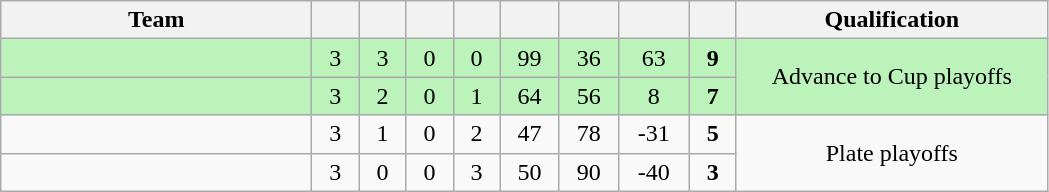<table class="wikitable" style="text-align:center;">
<tr>
<th style="width:12.5em">Team</th>
<th style="width:1.5em;"></th>
<th style="width:1.5em;"></th>
<th style="width:1.5em;"></th>
<th style="width:1.5em;"></th>
<th style="width:2.0em;"></th>
<th style="width:2.0em;"></th>
<th style="width:2.5em;"></th>
<th style="width:1.5em;"></th>
<th style="width:12.5em">Qualification</th>
</tr>
<tr bgcolor=#bbf3bb>
<td align=left></td>
<td>3</td>
<td>3</td>
<td>0</td>
<td>0</td>
<td>99</td>
<td>36</td>
<td>63</td>
<td><strong>9</strong></td>
<td rowspan="2">Advance to Cup playoffs</td>
</tr>
<tr bgcolor=#bbf3bb>
<td align=left></td>
<td>3</td>
<td>2</td>
<td>0</td>
<td>1</td>
<td>64</td>
<td>56</td>
<td>8</td>
<td><strong>7</strong></td>
</tr>
<tr>
<td align=left></td>
<td>3</td>
<td>1</td>
<td>0</td>
<td>2</td>
<td>47</td>
<td>78</td>
<td>-31</td>
<td><strong>5</strong></td>
<td rowspan="2">Plate playoffs</td>
</tr>
<tr>
<td align=left></td>
<td>3</td>
<td>0</td>
<td>0</td>
<td>3</td>
<td>50</td>
<td>90</td>
<td>-40</td>
<td><strong>3</strong></td>
</tr>
</table>
